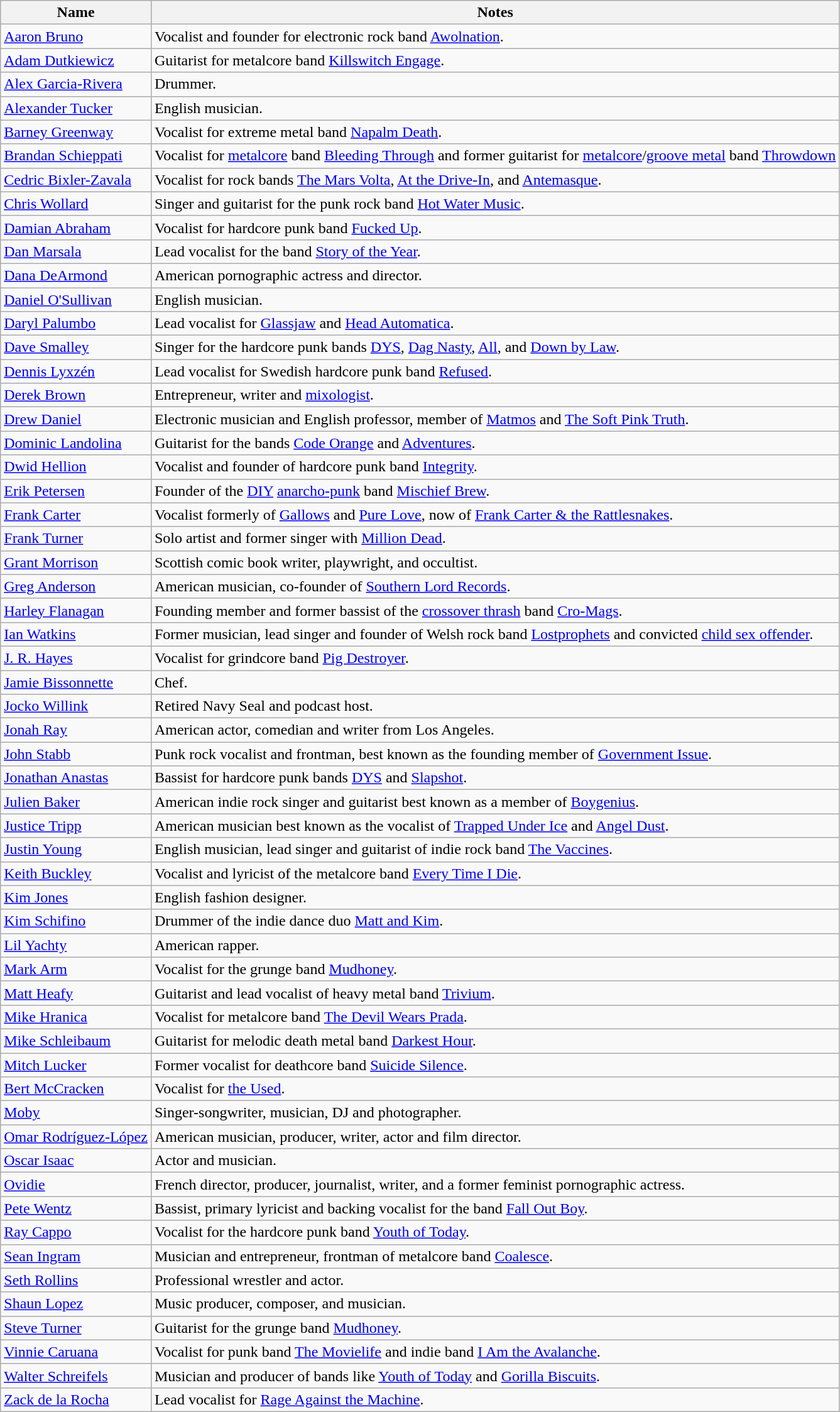<table class="wikitable sortable">
<tr>
<th>Name</th>
<th>Notes</th>
</tr>
<tr>
<td><a href='#'>Aaron Bruno</a></td>
<td>Vocalist and founder for electronic rock band <a href='#'>Awolnation</a>.</td>
</tr>
<tr>
<td><a href='#'>Adam Dutkiewicz</a></td>
<td>Guitarist for metalcore band <a href='#'>Killswitch Engage</a>.</td>
</tr>
<tr>
<td><a href='#'>Alex Garcia-Rivera</a></td>
<td>Drummer.</td>
</tr>
<tr>
<td><a href='#'>Alexander Tucker</a></td>
<td>English musician.</td>
</tr>
<tr>
<td><a href='#'>Barney Greenway</a></td>
<td>Vocalist for extreme metal band <a href='#'>Napalm Death</a>.</td>
</tr>
<tr>
<td><a href='#'>Brandan Schieppati</a></td>
<td>Vocalist for <a href='#'>metalcore</a> band <a href='#'>Bleeding Through</a> and former guitarist for <a href='#'>metalcore</a>/<a href='#'>groove metal</a> band <a href='#'>Throwdown</a></td>
</tr>
<tr>
<td><a href='#'>Cedric Bixler-Zavala</a></td>
<td>Vocalist for rock bands <a href='#'>The Mars Volta</a>, <a href='#'>At the Drive-In</a>, and <a href='#'>Antemasque</a>.</td>
</tr>
<tr>
<td><a href='#'>Chris Wollard</a></td>
<td>Singer and guitarist for the punk rock band <a href='#'>Hot Water Music</a>.</td>
</tr>
<tr>
<td><a href='#'>Damian Abraham</a></td>
<td>Vocalist for hardcore punk band <a href='#'>Fucked Up</a>.</td>
</tr>
<tr>
<td><a href='#'>Dan Marsala</a></td>
<td>Lead vocalist for the band <a href='#'>Story of the Year</a>.</td>
</tr>
<tr>
<td><a href='#'>Dana DeArmond</a></td>
<td>American pornographic actress and director.</td>
</tr>
<tr>
<td><a href='#'>Daniel O'Sullivan</a></td>
<td>English musician.</td>
</tr>
<tr>
<td><a href='#'>Daryl Palumbo</a></td>
<td>Lead vocalist for <a href='#'>Glassjaw</a> and <a href='#'>Head Automatica</a>.</td>
</tr>
<tr>
<td><a href='#'>Dave Smalley</a></td>
<td>Singer for the hardcore punk bands <a href='#'>DYS</a>, <a href='#'>Dag Nasty</a>, <a href='#'>All</a>, and <a href='#'>Down by Law</a>.</td>
</tr>
<tr>
<td><a href='#'>Dennis Lyxzén</a></td>
<td>Lead vocalist for Swedish hardcore punk band <a href='#'>Refused</a>.</td>
</tr>
<tr>
<td><a href='#'>Derek Brown</a></td>
<td>Entrepreneur, writer and <a href='#'>mixologist</a>.</td>
</tr>
<tr>
<td><a href='#'>Drew Daniel</a></td>
<td>Electronic musician and English professor, member of <a href='#'>Matmos</a> and <a href='#'>The Soft Pink Truth</a>.</td>
</tr>
<tr>
<td><a href='#'>Dominic Landolina</a></td>
<td>Guitarist for the bands <a href='#'>Code Orange</a> and <a href='#'>Adventures</a>.</td>
</tr>
<tr>
<td><a href='#'>Dwid Hellion</a></td>
<td>Vocalist and founder of hardcore punk band <a href='#'>Integrity</a>.</td>
</tr>
<tr>
<td><a href='#'>Erik Petersen</a></td>
<td>Founder of the <a href='#'>DIY</a> <a href='#'>anarcho-punk</a> band <a href='#'>Mischief Brew</a>.</td>
</tr>
<tr>
<td><a href='#'>Frank Carter</a></td>
<td>Vocalist formerly of <a href='#'>Gallows</a> and <a href='#'>Pure Love</a>, now of <a href='#'>Frank Carter & the Rattlesnakes</a>.</td>
</tr>
<tr>
<td><a href='#'>Frank Turner</a></td>
<td>Solo artist and former singer with <a href='#'>Million Dead</a>.</td>
</tr>
<tr>
<td><a href='#'>Grant Morrison</a></td>
<td>Scottish comic book writer, playwright, and occultist.</td>
</tr>
<tr>
<td><a href='#'>Greg Anderson</a></td>
<td>American musician, co-founder of <a href='#'>Southern Lord Records</a>.</td>
</tr>
<tr>
<td><a href='#'>Harley Flanagan</a></td>
<td>Founding member and former bassist of the <a href='#'>crossover thrash</a> band <a href='#'>Cro-Mags</a>.</td>
</tr>
<tr>
<td><a href='#'>Ian Watkins</a></td>
<td>Former musician, lead singer and founder of Welsh rock band <a href='#'>Lostprophets</a> and convicted <a href='#'>child sex offender</a>.</td>
</tr>
<tr>
<td><a href='#'>J. R. Hayes</a></td>
<td>Vocalist for grindcore band <a href='#'>Pig Destroyer</a>.</td>
</tr>
<tr>
<td><a href='#'>Jamie Bissonnette</a></td>
<td>Chef.</td>
</tr>
<tr>
<td><a href='#'>Jocko Willink</a></td>
<td>Retired Navy Seal and podcast host.</td>
</tr>
<tr>
<td><a href='#'>Jonah Ray</a></td>
<td>American actor, comedian and writer from Los Angeles.</td>
</tr>
<tr>
<td><a href='#'>John Stabb</a></td>
<td>Punk rock vocalist and frontman, best known as the founding member of <a href='#'>Government Issue</a>.</td>
</tr>
<tr>
<td><a href='#'>Jonathan Anastas</a></td>
<td>Bassist for hardcore punk bands <a href='#'>DYS</a> and <a href='#'>Slapshot</a>.</td>
</tr>
<tr>
<td><a href='#'>Julien Baker</a></td>
<td>American indie rock singer and guitarist best known as a member of <a href='#'>Boygenius</a>.</td>
</tr>
<tr>
<td><a href='#'>Justice Tripp</a></td>
<td>American musician best known as the vocalist of <a href='#'>Trapped Under Ice</a> and <a href='#'>Angel Dust</a>.</td>
</tr>
<tr>
<td><a href='#'>Justin Young</a></td>
<td>English musician, lead singer and guitarist of indie rock band <a href='#'>The Vaccines</a>.</td>
</tr>
<tr>
<td><a href='#'>Keith Buckley</a></td>
<td>Vocalist and lyricist of the metalcore band <a href='#'>Every Time I Die</a>.</td>
</tr>
<tr>
<td><a href='#'>Kim Jones</a></td>
<td>English fashion designer.</td>
</tr>
<tr>
<td><a href='#'>Kim Schifino</a></td>
<td>Drummer of the indie dance duo <a href='#'>Matt and Kim</a>.</td>
</tr>
<tr>
<td><a href='#'>Lil Yachty</a></td>
<td>American rapper.</td>
</tr>
<tr>
<td><a href='#'>Mark Arm</a></td>
<td>Vocalist for the grunge band <a href='#'>Mudhoney</a>.</td>
</tr>
<tr>
<td><a href='#'>Matt Heafy</a></td>
<td>Guitarist and lead vocalist of heavy metal band <a href='#'>Trivium</a>.</td>
</tr>
<tr>
<td><a href='#'>Mike Hranica</a></td>
<td>Vocalist for metalcore band <a href='#'>The Devil Wears Prada</a>.</td>
</tr>
<tr>
<td><a href='#'>Mike Schleibaum</a></td>
<td>Guitarist for melodic death metal band <a href='#'>Darkest Hour</a>.</td>
</tr>
<tr>
<td><a href='#'>Mitch Lucker</a></td>
<td>Former vocalist for deathcore band <a href='#'>Suicide Silence</a>.</td>
</tr>
<tr>
<td><a href='#'>Bert McCracken</a></td>
<td>Vocalist for <a href='#'>the Used</a>.</td>
</tr>
<tr>
<td><a href='#'>Moby</a></td>
<td>Singer-songwriter, musician, DJ and photographer.</td>
</tr>
<tr>
<td><a href='#'>Omar Rodríguez-López</a></td>
<td>American musician, producer, writer, actor and film director.</td>
</tr>
<tr>
<td><a href='#'>Oscar Isaac</a></td>
<td>Actor and musician.</td>
</tr>
<tr>
<td><a href='#'>Ovidie</a></td>
<td>French director, producer, journalist, writer, and a former feminist pornographic actress.</td>
</tr>
<tr>
<td><a href='#'>Pete Wentz</a></td>
<td>Bassist, primary lyricist and backing vocalist for the band <a href='#'>Fall Out Boy</a>.</td>
</tr>
<tr>
<td><a href='#'>Ray Cappo</a></td>
<td>Vocalist for the hardcore punk band <a href='#'>Youth of Today</a>.</td>
</tr>
<tr>
<td><a href='#'>Sean Ingram</a></td>
<td>Musician and entrepreneur, frontman of metalcore band <a href='#'>Coalesce</a>.</td>
</tr>
<tr>
<td><a href='#'>Seth Rollins</a></td>
<td>Professional wrestler and actor.</td>
</tr>
<tr>
<td><a href='#'>Shaun Lopez</a></td>
<td>Music producer, composer, and musician.</td>
</tr>
<tr>
<td><a href='#'>Steve Turner</a></td>
<td>Guitarist for the grunge band <a href='#'>Mudhoney</a>.</td>
</tr>
<tr>
<td><a href='#'>Vinnie Caruana</a></td>
<td>Vocalist for punk band <a href='#'>The Movielife</a> and indie band <a href='#'>I Am the Avalanche</a>.</td>
</tr>
<tr>
<td><a href='#'>Walter Schreifels</a></td>
<td>Musician and producer of bands like <a href='#'>Youth of Today</a> and <a href='#'>Gorilla Biscuits</a>.</td>
</tr>
<tr>
<td><a href='#'>Zack de la Rocha</a></td>
<td>Lead vocalist for <a href='#'>Rage Against the Machine</a>.</td>
</tr>
</table>
